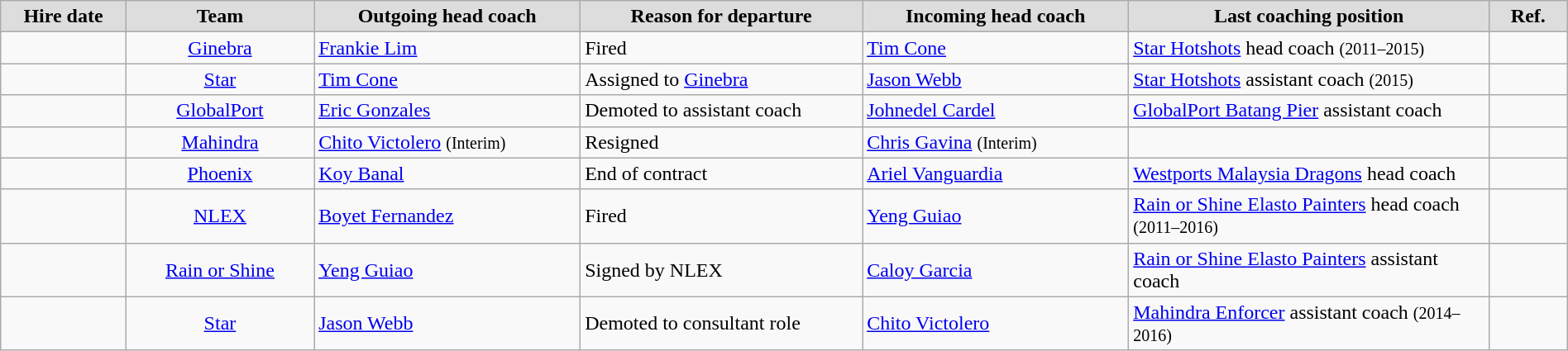<table class="wikitable sortable" style="width:100%">
<tr>
<th style="background:#dddddd;" width="8%">Hire date</th>
<th style="background:#dddddd;" width="12%">Team</th>
<th style="background:#dddddd;" width="17%">Outgoing head coach</th>
<th style="background:#dddddd;" width="18%">Reason for departure</th>
<th style="background:#dddddd;" width="17%">Incoming head coach</th>
<th class="unsortable"; style="background:#dddddd;" width="23%">Last coaching position</th>
<th class="unsortable"; style="background:#dddddd;" width="5%">Ref.</th>
</tr>
<tr>
<td align=center></td>
<td align=center><a href='#'>Ginebra</a></td>
<td><a href='#'>Frankie Lim</a></td>
<td>Fired</td>
<td><a href='#'>Tim Cone</a></td>
<td><a href='#'>Star Hotshots</a> head coach <small>(2011–2015)</small></td>
<td align=center></td>
</tr>
<tr>
<td align=center></td>
<td align=center><a href='#'>Star</a></td>
<td><a href='#'>Tim Cone</a></td>
<td>Assigned to <a href='#'>Ginebra</a></td>
<td><a href='#'>Jason Webb</a></td>
<td><a href='#'>Star Hotshots</a> assistant coach <small>(2015)</small></td>
<td align=center></td>
</tr>
<tr>
<td align=center></td>
<td align=center><a href='#'>GlobalPort</a></td>
<td><a href='#'>Eric Gonzales</a></td>
<td>Demoted to assistant coach</td>
<td><a href='#'>Johnedel Cardel</a></td>
<td><a href='#'>GlobalPort Batang Pier</a> assistant coach</td>
<td align=center></td>
</tr>
<tr>
<td align=center></td>
<td align=center><a href='#'>Mahindra</a></td>
<td><a href='#'>Chito Victolero</a> <small>(Interim)</small></td>
<td>Resigned</td>
<td><a href='#'>Chris Gavina</a> <small>(Interim)</small></td>
<td></td>
<td align=center></td>
</tr>
<tr>
<td align=center></td>
<td align=center><a href='#'>Phoenix</a></td>
<td><a href='#'>Koy Banal</a></td>
<td>End of contract</td>
<td><a href='#'>Ariel Vanguardia</a></td>
<td><a href='#'>Westports Malaysia Dragons</a> head coach</td>
<td align=center></td>
</tr>
<tr>
<td align=center></td>
<td align=center><a href='#'>NLEX</a></td>
<td><a href='#'>Boyet Fernandez</a></td>
<td>Fired</td>
<td><a href='#'>Yeng Guiao</a></td>
<td><a href='#'>Rain or Shine Elasto Painters</a> head coach <small>(2011–2016)</small></td>
<td align=center></td>
</tr>
<tr>
<td align=center></td>
<td align=center><a href='#'>Rain or Shine</a></td>
<td><a href='#'>Yeng Guiao</a></td>
<td>Signed by NLEX</td>
<td><a href='#'>Caloy Garcia</a></td>
<td><a href='#'>Rain or Shine Elasto Painters</a> assistant coach</td>
<td align=center></td>
</tr>
<tr>
<td align=center></td>
<td align=center><a href='#'>Star</a></td>
<td><a href='#'>Jason Webb</a></td>
<td>Demoted to consultant role</td>
<td><a href='#'>Chito Victolero</a></td>
<td><a href='#'>Mahindra Enforcer</a> assistant coach <small>(2014–2016)</small></td>
<td align=center></td>
</tr>
</table>
